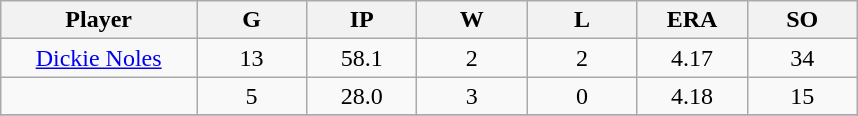<table class="wikitable sortable">
<tr>
<th bgcolor="#DDDDFF" width="16%">Player</th>
<th bgcolor="#DDDDFF" width="9%">G</th>
<th bgcolor="#DDDDFF" width="9%">IP</th>
<th bgcolor="#DDDDFF" width="9%">W</th>
<th bgcolor="#DDDDFF" width="9%">L</th>
<th bgcolor="#DDDDFF" width="9%">ERA</th>
<th bgcolor="#DDDDFF" width="9%">SO</th>
</tr>
<tr align="center">
<td><a href='#'>Dickie Noles</a></td>
<td>13</td>
<td>58.1</td>
<td>2</td>
<td>2</td>
<td>4.17</td>
<td>34</td>
</tr>
<tr align=center>
<td></td>
<td>5</td>
<td>28.0</td>
<td>3</td>
<td>0</td>
<td>4.18</td>
<td>15</td>
</tr>
<tr align="center">
</tr>
</table>
